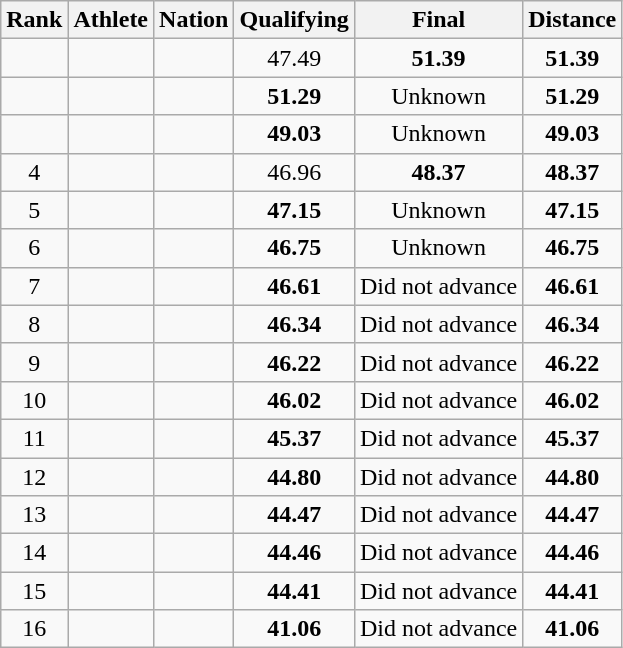<table class="wikitable sortable" style=text-align:center>
<tr>
<th>Rank</th>
<th>Athlete</th>
<th>Nation</th>
<th>Qualifying</th>
<th>Final</th>
<th>Distance</th>
</tr>
<tr>
<td></td>
<td align=left></td>
<td align=left></td>
<td>47.49</td>
<td><strong>51.39</strong></td>
<td><strong>51.39</strong></td>
</tr>
<tr>
<td></td>
<td align=left></td>
<td align=left></td>
<td><strong>51.29</strong></td>
<td data-sort-value=51.29>Unknown</td>
<td><strong>51.29</strong></td>
</tr>
<tr>
<td></td>
<td align=left></td>
<td align=left></td>
<td><strong>49.03</strong></td>
<td data-sort-value=49.03>Unknown</td>
<td><strong>49.03</strong></td>
</tr>
<tr>
<td>4</td>
<td align=left></td>
<td align=left></td>
<td>46.96</td>
<td><strong>48.37</strong></td>
<td><strong>48.37</strong></td>
</tr>
<tr>
<td>5</td>
<td align=left></td>
<td align=left></td>
<td><strong>47.15</strong></td>
<td data-sort-value=47.15>Unknown</td>
<td><strong>47.15</strong></td>
</tr>
<tr>
<td>6</td>
<td align=left></td>
<td align=left></td>
<td><strong>46.75</strong></td>
<td data-sort-value=46.75>Unknown</td>
<td><strong>46.75</strong></td>
</tr>
<tr>
<td>7</td>
<td align=left></td>
<td align=left></td>
<td><strong>46.61</strong></td>
<td data-sort-value=0.00>Did not advance</td>
<td><strong>46.61</strong></td>
</tr>
<tr>
<td>8</td>
<td align=left></td>
<td align=left></td>
<td><strong>46.34</strong></td>
<td data-sort-value=0.00>Did not advance</td>
<td><strong>46.34</strong></td>
</tr>
<tr>
<td>9</td>
<td align=left></td>
<td align=left></td>
<td><strong>46.22</strong></td>
<td data-sort-value=0.00>Did not advance</td>
<td><strong>46.22</strong></td>
</tr>
<tr>
<td>10</td>
<td align=left></td>
<td align=left></td>
<td><strong>46.02</strong></td>
<td data-sort-value=0.00>Did not advance</td>
<td><strong>46.02</strong></td>
</tr>
<tr>
<td>11</td>
<td align=left></td>
<td align=left></td>
<td><strong>45.37</strong></td>
<td data-sort-value=0.00>Did not advance</td>
<td><strong>45.37</strong></td>
</tr>
<tr>
<td>12</td>
<td align=left></td>
<td align=left></td>
<td><strong>44.80</strong></td>
<td data-sort-value=0.00>Did not advance</td>
<td><strong>44.80</strong></td>
</tr>
<tr>
<td>13</td>
<td align=left></td>
<td align=left></td>
<td><strong>44.47</strong></td>
<td data-sort-value=0.00>Did not advance</td>
<td><strong>44.47</strong></td>
</tr>
<tr>
<td>14</td>
<td align=left></td>
<td align=left></td>
<td><strong>44.46</strong></td>
<td data-sort-value=0.00>Did not advance</td>
<td><strong>44.46</strong></td>
</tr>
<tr>
<td>15</td>
<td align=left></td>
<td align=left></td>
<td><strong>44.41</strong></td>
<td data-sort-value=0.00>Did not advance</td>
<td><strong>44.41</strong></td>
</tr>
<tr>
<td>16</td>
<td align=left></td>
<td align=left></td>
<td><strong>41.06</strong></td>
<td data-sort-value=0.00>Did not advance</td>
<td><strong>41.06</strong></td>
</tr>
</table>
